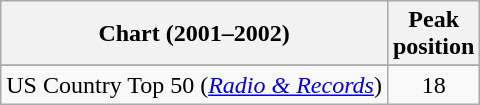<table class="wikitable sortable">
<tr>
<th align="left">Chart (2001–2002)</th>
<th align="center">Peak<br>position</th>
</tr>
<tr>
</tr>
<tr>
<td>US Country Top 50 (<em><a href='#'>Radio & Records</a></em>)</td>
<td align="center">18</td>
</tr>
</table>
